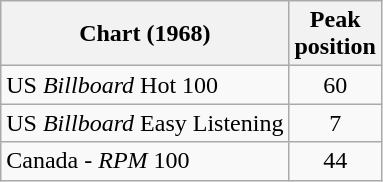<table class="wikitable sortable">
<tr>
<th align="left">Chart (1968)</th>
<th style="text-align:center;">Peak<br>position</th>
</tr>
<tr>
<td align="left">US <em>Billboard</em> Hot 100</td>
<td style="text-align:center;">60</td>
</tr>
<tr>
<td align="left">US <em>Billboard</em> Easy Listening</td>
<td style="text-align:center;">7</td>
</tr>
<tr>
<td align="left">Canada - <em>RPM</em> 100</td>
<td style="text-align:center;">44</td>
</tr>
</table>
